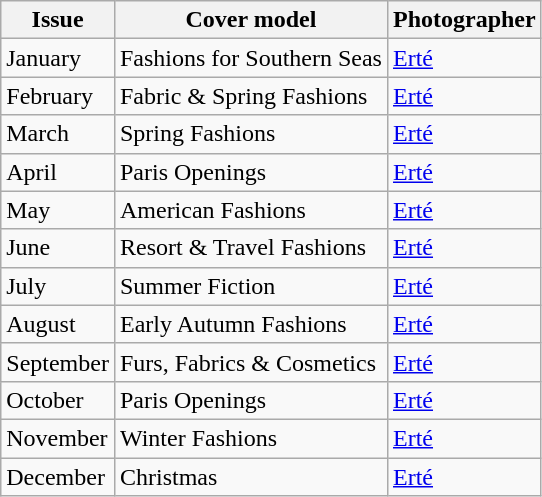<table class="sortable wikitable">
<tr>
<th>Issue</th>
<th>Cover model</th>
<th>Photographer</th>
</tr>
<tr>
<td>January</td>
<td>Fashions for Southern Seas</td>
<td><a href='#'>Erté</a></td>
</tr>
<tr>
<td>February</td>
<td>Fabric & Spring Fashions</td>
<td><a href='#'>Erté</a></td>
</tr>
<tr>
<td>March</td>
<td>Spring Fashions</td>
<td><a href='#'>Erté</a></td>
</tr>
<tr>
<td>April</td>
<td>Paris Openings</td>
<td><a href='#'>Erté</a></td>
</tr>
<tr>
<td>May</td>
<td>American Fashions</td>
<td><a href='#'>Erté</a></td>
</tr>
<tr>
<td>June</td>
<td>Resort & Travel Fashions</td>
<td><a href='#'>Erté</a></td>
</tr>
<tr>
<td>July</td>
<td>Summer Fiction</td>
<td><a href='#'>Erté</a></td>
</tr>
<tr>
<td>August</td>
<td>Early Autumn Fashions</td>
<td><a href='#'>Erté</a></td>
</tr>
<tr>
<td>September</td>
<td>Furs, Fabrics & Cosmetics</td>
<td><a href='#'>Erté</a></td>
</tr>
<tr>
<td>October</td>
<td>Paris Openings</td>
<td><a href='#'>Erté</a></td>
</tr>
<tr>
<td>November</td>
<td>Winter Fashions</td>
<td><a href='#'>Erté</a></td>
</tr>
<tr>
<td>December</td>
<td>Christmas</td>
<td><a href='#'>Erté</a></td>
</tr>
</table>
